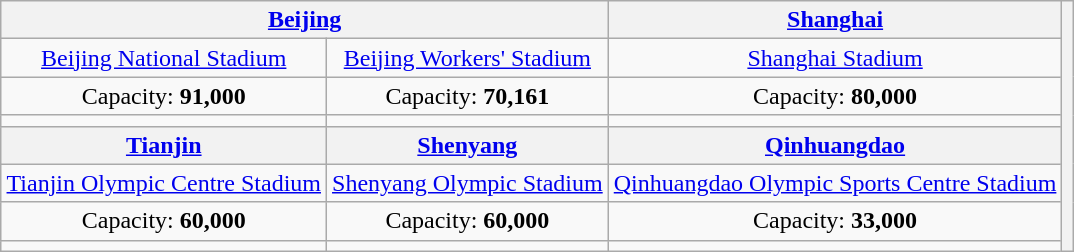<table class="wikitable" style="text-align:center;margin-left:auto; margin-right:auto;">
<tr>
<th colspan="2"><a href='#'>Beijing</a></th>
<th><a href='#'>Shanghai</a></th>
<th rowspan="8"></th>
</tr>
<tr>
<td><a href='#'>Beijing National Stadium</a></td>
<td><a href='#'>Beijing Workers' Stadium</a></td>
<td><a href='#'>Shanghai Stadium</a></td>
</tr>
<tr>
<td>Capacity: <strong>91,000</strong></td>
<td>Capacity: <strong>70,161</strong></td>
<td>Capacity: <strong>80,000</strong></td>
</tr>
<tr>
<td></td>
<td></td>
<td></td>
</tr>
<tr>
<th><a href='#'>Tianjin</a></th>
<th><a href='#'>Shenyang</a></th>
<th><a href='#'>Qinhuangdao</a></th>
</tr>
<tr>
<td><a href='#'>Tianjin Olympic Centre Stadium</a></td>
<td><a href='#'>Shenyang Olympic Stadium</a></td>
<td><a href='#'>Qinhuangdao Olympic Sports Centre Stadium</a></td>
</tr>
<tr>
<td>Capacity: <strong>60,000</strong></td>
<td>Capacity: <strong>60,000</strong></td>
<td>Capacity: <strong>33,000</strong></td>
</tr>
<tr>
<td></td>
<td></td>
<td></td>
</tr>
</table>
